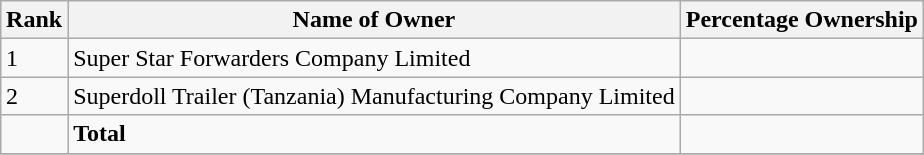<table class="wikitable sortable" style="margin: 0.5em auto">
<tr>
<th>Rank</th>
<th>Name of Owner</th>
<th>Percentage Ownership</th>
</tr>
<tr>
<td>1</td>
<td>Super Star Forwarders Company Limited</td>
<td></td>
</tr>
<tr>
<td>2</td>
<td>Superdoll Trailer (Tanzania) Manufacturing Company Limited</td>
<td></td>
</tr>
<tr>
<td></td>
<td><strong>Total</strong></td>
<td></td>
</tr>
<tr>
</tr>
</table>
